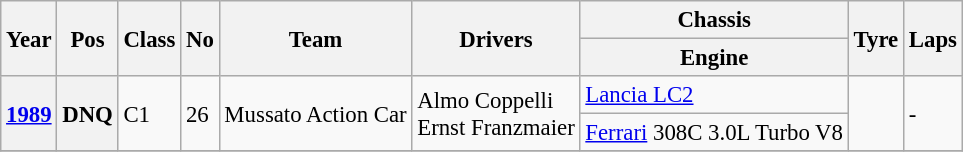<table class="wikitable" style="font-size: 95%;">
<tr>
<th rowspan=2>Year</th>
<th rowspan=2>Pos</th>
<th rowspan=2>Class</th>
<th rowspan=2>No</th>
<th rowspan=2>Team</th>
<th rowspan=2>Drivers</th>
<th>Chassis</th>
<th rowspan=2>Tyre</th>
<th rowspan=2>Laps</th>
</tr>
<tr>
<th>Engine</th>
</tr>
<tr>
<th rowspan=2><a href='#'>1989</a></th>
<th rowspan=2>DNQ</th>
<td rowspan=2>C1</td>
<td rowspan=2>26</td>
<td rowspan=2> Mussato Action Car</td>
<td rowspan=2> Almo Coppelli<br> Ernst Franzmaier</td>
<td><a href='#'>Lancia LC2</a></td>
<td rowspan=2></td>
<td rowspan=2>-</td>
</tr>
<tr>
<td><a href='#'>Ferrari</a> 308C 3.0L Turbo V8</td>
</tr>
<tr>
</tr>
</table>
